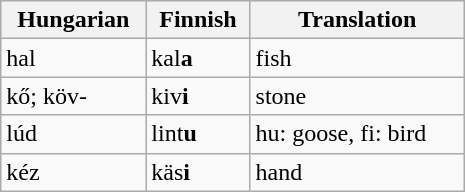<table class=wikitable width=310 align=right>
<tr>
<th>Hungarian</th>
<th>Finnish</th>
<th>Translation</th>
</tr>
<tr>
<td>hal</td>
<td>kal<strong>a</strong></td>
<td>fish</td>
</tr>
<tr>
<td>kő; köv-</td>
<td>kiv<strong>i</strong></td>
<td>stone</td>
</tr>
<tr>
<td>lúd</td>
<td>lint<strong>u</strong></td>
<td>hu: goose, fi: bird</td>
</tr>
<tr>
<td>kéz</td>
<td>käs<strong>i</strong></td>
<td>hand</td>
</tr>
</table>
